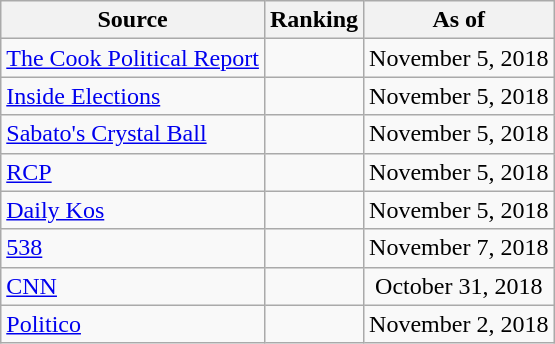<table class="wikitable" style="text-align:center">
<tr>
<th>Source</th>
<th>Ranking</th>
<th>As of</th>
</tr>
<tr>
<td align=left><a href='#'>The Cook Political Report</a></td>
<td></td>
<td>November 5, 2018</td>
</tr>
<tr>
<td align=left><a href='#'>Inside Elections</a></td>
<td></td>
<td>November 5, 2018</td>
</tr>
<tr>
<td align=left><a href='#'>Sabato's Crystal Ball</a></td>
<td></td>
<td>November 5, 2018</td>
</tr>
<tr>
<td align="left"><a href='#'>RCP</a></td>
<td></td>
<td>November 5, 2018</td>
</tr>
<tr>
<td align="left"><a href='#'>Daily Kos</a></td>
<td></td>
<td>November 5, 2018</td>
</tr>
<tr>
<td align="left"><a href='#'>538</a></td>
<td></td>
<td>November 7, 2018</td>
</tr>
<tr>
<td align="left"><a href='#'>CNN</a></td>
<td></td>
<td>October 31, 2018</td>
</tr>
<tr>
<td align="left"><a href='#'>Politico</a></td>
<td></td>
<td>November 2, 2018</td>
</tr>
</table>
